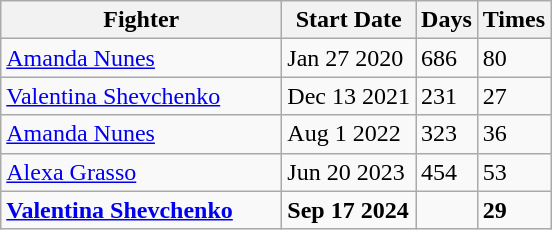<table class="wikitable sortable">
<tr>
<th width="180">Fighter</th>
<th>Start Date</th>
<th>Days</th>
<th>Times</th>
</tr>
<tr>
<td align="left"> <a href='#'>Amanda Nunes</a></td>
<td>Jan 27 2020</td>
<td>686</td>
<td>80</td>
</tr>
<tr>
<td align="left"> <a href='#'>Valentina Shevchenko</a></td>
<td>Dec 13 2021</td>
<td>231</td>
<td>27</td>
</tr>
<tr>
<td align="left"> <a href='#'>Amanda Nunes</a></td>
<td>Aug 1 2022</td>
<td>323</td>
<td>36</td>
</tr>
<tr>
<td align="left"> <a href='#'>Alexa Grasso</a></td>
<td>Jun 20 2023</td>
<td>454</td>
<td>53</td>
</tr>
<tr>
<td align="left"><strong> <a href='#'>Valentina Shevchenko</a></strong></td>
<td><strong>Sep 17 2024</strong></td>
<td><strong></strong></td>
<td><strong>29</strong></td>
</tr>
</table>
